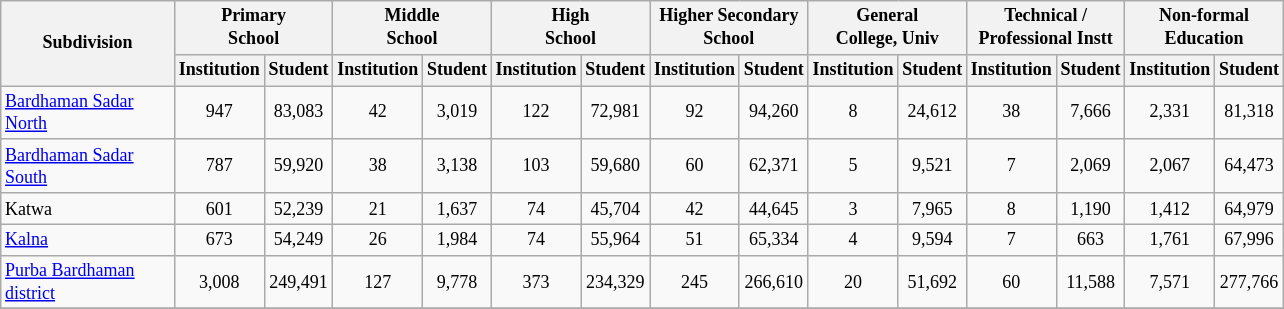<table class="wikitable" style="text-align:center;font-size: 9pt">
<tr>
<th width="110" rowspan="2">Subdivision</th>
<th colspan="2">Primary<br>School</th>
<th colspan="2">Middle<br>School</th>
<th colspan="2">High<br>School</th>
<th colspan="2">Higher Secondary<br>School</th>
<th colspan="2">General<br>College, Univ</th>
<th colspan="2">Technical /<br>Professional Instt</th>
<th colspan="2">Non-formal<br>Education</th>
</tr>
<tr>
<th width="30">Institution</th>
<th width="30">Student</th>
<th width="30">Institution</th>
<th width="30">Student</th>
<th width="30">Institution</th>
<th width="30">Student</th>
<th width="30">Institution</th>
<th width="30">Student</th>
<th width="30">Institution</th>
<th width="30">Student</th>
<th width="30">Institution</th>
<th width="30">Student</th>
<th width="30">Institution</th>
<th width="30">Student<br></th>
</tr>
<tr>
<td align=left><a href='#'>Bardhaman Sadar North</a></td>
<td align="center">947</td>
<td align="center">83,083</td>
<td align="center">42</td>
<td align="center">3,019</td>
<td align="center">122</td>
<td align="center">72,981</td>
<td align="center">92</td>
<td align="center">94,260</td>
<td align="center">8</td>
<td align="center">24,612</td>
<td align="center">38</td>
<td align="center">7,666</td>
<td align="center">2,331</td>
<td align="center">81,318</td>
</tr>
<tr>
<td align=left><a href='#'>Bardhaman Sadar South</a></td>
<td align="center">787</td>
<td align="center">59,920</td>
<td align="center">38</td>
<td align="center">3,138</td>
<td align="center">103</td>
<td align="center">59,680</td>
<td align="center">60</td>
<td align="center">62,371</td>
<td align="center">5</td>
<td align="center">9,521</td>
<td align="center">7</td>
<td align="center">2,069</td>
<td align="center">2,067</td>
<td align="center">64,473</td>
</tr>
<tr>
<td align=left>Katwa</td>
<td align="center">601</td>
<td align="center">52,239</td>
<td align="center">21</td>
<td align="center">1,637</td>
<td align="center">74</td>
<td align="center">45,704</td>
<td align="center">42</td>
<td align="center">44,645</td>
<td align="center">3</td>
<td align="center">7,965</td>
<td align="center">8</td>
<td align="center">1,190</td>
<td align="center">1,412</td>
<td align="center">64,979</td>
</tr>
<tr>
<td align=left><a href='#'>Kalna</a></td>
<td align="center">673</td>
<td align="center">54,249</td>
<td align="center">26</td>
<td align="center">1,984</td>
<td align="center">74</td>
<td align="center">55,964</td>
<td align="center">51</td>
<td align="center">65,334</td>
<td align="center">4</td>
<td align="center">9,594</td>
<td align="center">7</td>
<td align="center">663</td>
<td align="center">1,761</td>
<td align="center">67,996</td>
</tr>
<tr>
<td align=left><a href='#'>Purba Bardhaman district</a></td>
<td align="center">3,008</td>
<td align="center">249,491</td>
<td align="center">127</td>
<td align="center">9,778</td>
<td align="center">373</td>
<td align="center">234,329</td>
<td align="center">245</td>
<td align="center">266,610</td>
<td align="center">20</td>
<td align="center">51,692</td>
<td align="center">60</td>
<td align="center">11,588</td>
<td align="center">7,571</td>
<td align="center">277,766</td>
</tr>
<tr>
</tr>
</table>
